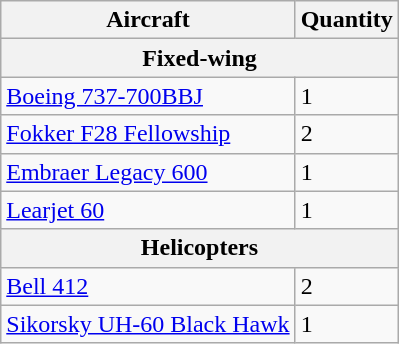<table class="wikitable">
<tr>
<th>Aircraft</th>
<th>Quantity</th>
</tr>
<tr>
<th colspan="2">Fixed-wing</th>
</tr>
<tr>
<td><a href='#'>Boeing 737-700BBJ</a></td>
<td>1</td>
</tr>
<tr>
<td><a href='#'>Fokker F28 Fellowship</a></td>
<td>2</td>
</tr>
<tr>
<td><a href='#'>Embraer Legacy 600</a></td>
<td>1</td>
</tr>
<tr>
<td><a href='#'>Learjet 60</a></td>
<td>1</td>
</tr>
<tr>
<th colspan="2">Helicopters</th>
</tr>
<tr>
<td><a href='#'>Bell 412</a></td>
<td>2</td>
</tr>
<tr>
<td><a href='#'>Sikorsky UH-60 Black Hawk</a></td>
<td>1</td>
</tr>
</table>
